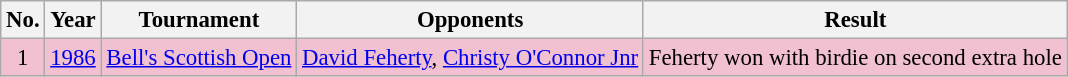<table class="wikitable" style="font-size:95%">
<tr>
<th>No.</th>
<th>Year</th>
<th>Tournament</th>
<th>Opponents</th>
<th>Result</th>
</tr>
<tr style="background:#F2C1D1;">
<td align=center>1</td>
<td><a href='#'>1986</a></td>
<td><a href='#'>Bell's Scottish Open</a></td>
<td> <a href='#'>David Feherty</a>,  <a href='#'>Christy O'Connor Jnr</a></td>
<td>Feherty won with birdie on second extra hole</td>
</tr>
</table>
